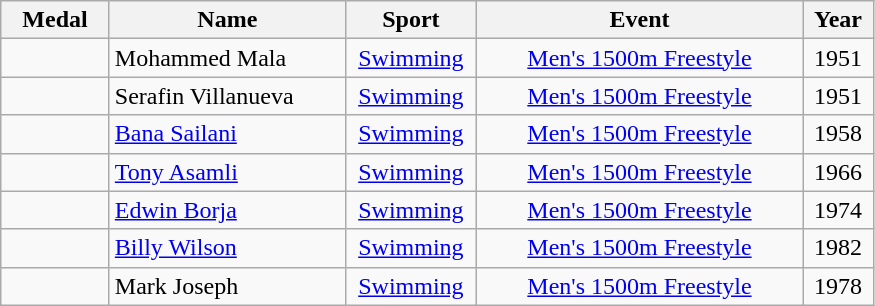<table class="wikitable"  style="font-size:100%;  text-align:center;">
<tr>
<th width="65">Medal</th>
<th width="150">Name</th>
<th width="80">Sport</th>
<th width="210">Event</th>
<th width="40">Year</th>
</tr>
<tr>
<td></td>
<td align=left>Mohammed Mala</td>
<td><a href='#'>Swimming</a></td>
<td><a href='#'>Men's 1500m Freestyle</a></td>
<td>1951</td>
</tr>
<tr>
<td></td>
<td align=left>Serafin Villanueva</td>
<td><a href='#'>Swimming</a></td>
<td><a href='#'>Men's 1500m Freestyle</a></td>
<td>1951</td>
</tr>
<tr>
<td></td>
<td align=left><a href='#'>Bana Sailani</a></td>
<td><a href='#'>Swimming</a></td>
<td><a href='#'>Men's 1500m Freestyle</a></td>
<td>1958</td>
</tr>
<tr>
<td></td>
<td align=left><a href='#'>Tony Asamli</a></td>
<td><a href='#'>Swimming</a></td>
<td><a href='#'>Men's 1500m Freestyle</a></td>
<td>1966</td>
</tr>
<tr>
<td></td>
<td align=left><a href='#'>Edwin Borja</a></td>
<td><a href='#'>Swimming</a></td>
<td><a href='#'>Men's 1500m Freestyle</a></td>
<td>1974</td>
</tr>
<tr>
<td></td>
<td align=left><a href='#'>Billy Wilson</a></td>
<td><a href='#'>Swimming</a></td>
<td><a href='#'>Men's 1500m Freestyle</a></td>
<td>1982</td>
</tr>
<tr>
<td></td>
<td align=left>Mark Joseph</td>
<td><a href='#'>Swimming</a></td>
<td><a href='#'>Men's 1500m Freestyle</a></td>
<td>1978</td>
</tr>
</table>
